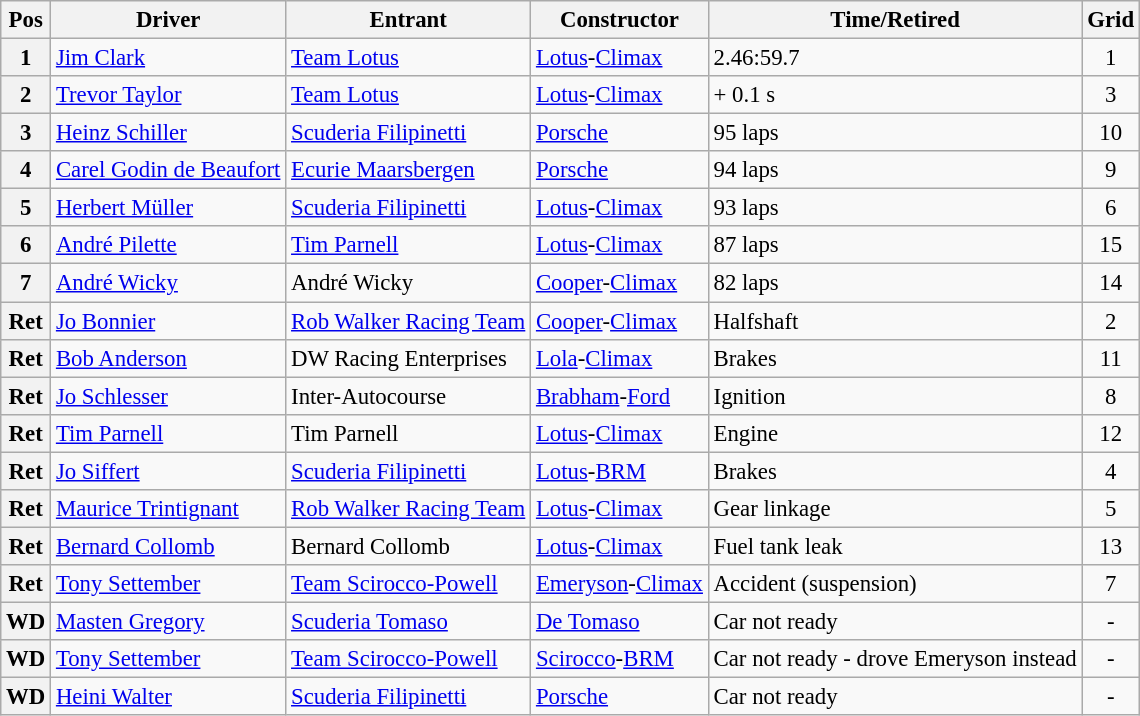<table class="wikitable" style="font-size: 95%;">
<tr>
<th>Pos</th>
<th>Driver</th>
<th>Entrant</th>
<th>Constructor</th>
<th>Time/Retired</th>
<th>Grid</th>
</tr>
<tr>
<th>1</th>
<td> <a href='#'>Jim Clark</a></td>
<td><a href='#'>Team Lotus</a></td>
<td><a href='#'>Lotus</a>-<a href='#'>Climax</a></td>
<td>2.46:59.7</td>
<td style="text-align:center">1</td>
</tr>
<tr>
<th>2</th>
<td> <a href='#'>Trevor Taylor</a></td>
<td><a href='#'>Team Lotus</a></td>
<td><a href='#'>Lotus</a>-<a href='#'>Climax</a></td>
<td>+ 0.1 s</td>
<td style="text-align:center">3</td>
</tr>
<tr>
<th>3</th>
<td> <a href='#'>Heinz Schiller</a></td>
<td><a href='#'>Scuderia Filipinetti</a></td>
<td><a href='#'>Porsche</a></td>
<td>95 laps</td>
<td style="text-align:center">10</td>
</tr>
<tr>
<th>4</th>
<td> <a href='#'>Carel Godin de Beaufort</a></td>
<td><a href='#'>Ecurie Maarsbergen</a></td>
<td><a href='#'>Porsche</a></td>
<td>94 laps</td>
<td style="text-align:center">9</td>
</tr>
<tr>
<th>5</th>
<td> <a href='#'>Herbert Müller</a></td>
<td><a href='#'>Scuderia Filipinetti</a></td>
<td><a href='#'>Lotus</a>-<a href='#'>Climax</a></td>
<td>93 laps</td>
<td style="text-align:center">6</td>
</tr>
<tr>
<th>6</th>
<td> <a href='#'>André Pilette</a></td>
<td><a href='#'>Tim Parnell</a></td>
<td><a href='#'>Lotus</a>-<a href='#'>Climax</a></td>
<td>87 laps</td>
<td style="text-align:center">15</td>
</tr>
<tr>
<th>7</th>
<td> <a href='#'>André Wicky</a></td>
<td>André Wicky</td>
<td><a href='#'>Cooper</a>-<a href='#'>Climax</a></td>
<td>82 laps</td>
<td style="text-align:center">14</td>
</tr>
<tr>
<th>Ret</th>
<td> <a href='#'>Jo Bonnier</a></td>
<td><a href='#'>Rob Walker Racing Team</a></td>
<td><a href='#'>Cooper</a>-<a href='#'>Climax</a></td>
<td>Halfshaft</td>
<td style="text-align:center">2</td>
</tr>
<tr>
<th>Ret</th>
<td> <a href='#'>Bob Anderson</a></td>
<td>DW Racing Enterprises</td>
<td><a href='#'>Lola</a>-<a href='#'>Climax</a></td>
<td>Brakes</td>
<td style="text-align:center">11</td>
</tr>
<tr>
<th>Ret</th>
<td> <a href='#'>Jo Schlesser</a></td>
<td>Inter-Autocourse</td>
<td><a href='#'>Brabham</a>-<a href='#'>Ford</a></td>
<td>Ignition</td>
<td style="text-align:center">8</td>
</tr>
<tr>
<th>Ret</th>
<td> <a href='#'>Tim Parnell</a></td>
<td>Tim Parnell</td>
<td><a href='#'>Lotus</a>-<a href='#'>Climax</a></td>
<td>Engine</td>
<td style="text-align:center">12</td>
</tr>
<tr>
<th>Ret</th>
<td> <a href='#'>Jo Siffert</a></td>
<td><a href='#'>Scuderia Filipinetti</a></td>
<td><a href='#'>Lotus</a>-<a href='#'>BRM</a></td>
<td>Brakes</td>
<td style="text-align:center">4</td>
</tr>
<tr>
<th>Ret</th>
<td> <a href='#'>Maurice Trintignant</a></td>
<td><a href='#'>Rob Walker Racing Team</a></td>
<td><a href='#'>Lotus</a>-<a href='#'>Climax</a></td>
<td>Gear linkage</td>
<td style="text-align:center">5</td>
</tr>
<tr>
<th>Ret</th>
<td> <a href='#'>Bernard Collomb</a></td>
<td>Bernard Collomb</td>
<td><a href='#'>Lotus</a>-<a href='#'>Climax</a></td>
<td>Fuel tank leak</td>
<td style="text-align:center">13</td>
</tr>
<tr>
<th>Ret</th>
<td> <a href='#'>Tony Settember</a></td>
<td><a href='#'>Team Scirocco-Powell</a></td>
<td><a href='#'>Emeryson</a>-<a href='#'>Climax</a></td>
<td>Accident (suspension)</td>
<td style="text-align:center">7</td>
</tr>
<tr>
<th>WD</th>
<td> <a href='#'>Masten Gregory</a></td>
<td><a href='#'>Scuderia Tomaso</a></td>
<td><a href='#'>De Tomaso</a></td>
<td>Car not ready</td>
<td style="text-align:center">-</td>
</tr>
<tr>
<th>WD</th>
<td> <a href='#'>Tony Settember</a></td>
<td><a href='#'>Team Scirocco-Powell</a></td>
<td><a href='#'>Scirocco</a>-<a href='#'>BRM</a></td>
<td>Car not ready - drove Emeryson instead</td>
<td style="text-align:center">-</td>
</tr>
<tr>
<th>WD</th>
<td> <a href='#'>Heini Walter</a></td>
<td><a href='#'>Scuderia Filipinetti</a></td>
<td><a href='#'>Porsche</a></td>
<td>Car not ready</td>
<td style="text-align:center">-</td>
</tr>
</table>
